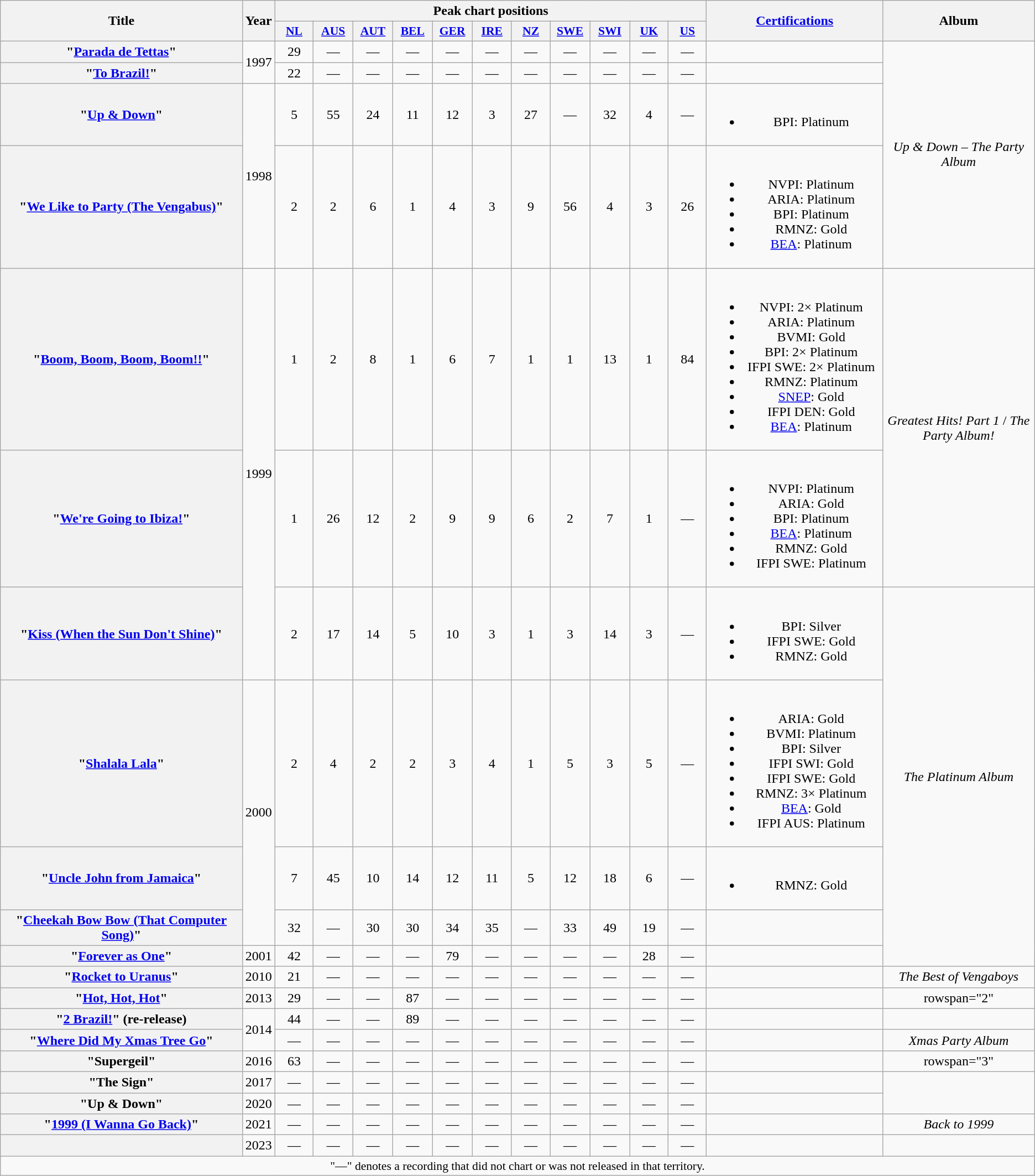<table class="wikitable plainrowheaders" style="text-align:center;">
<tr>
<th scope="col" rowspan="2" style="width:20em;">Title</th>
<th scope="col" rowspan="2">Year</th>
<th scope="col" colspan="11">Peak chart positions</th>
<th scope="col" rowspan="2" style="width:14em;"><a href='#'>Certifications</a></th>
<th scope="col" rowspan="2" style="width:12em;">Album</th>
</tr>
<tr>
<th style="width:3em;font-size:90%"><a href='#'>NL</a><br></th>
<th style="width:3em;font-size:90%"><a href='#'>AUS</a><br></th>
<th style="width:3em;font-size:90%"><a href='#'>AUT</a><br></th>
<th style="width:3em;font-size:90%"><a href='#'>BEL</a><br></th>
<th style="width:3em;font-size:90%"><a href='#'>GER</a><br></th>
<th style="width:3em;font-size:90%"><a href='#'>IRE</a><br></th>
<th style="width:3em;font-size:90%"><a href='#'>NZ</a><br></th>
<th style="width:3em;font-size:90%"><a href='#'>SWE</a><br></th>
<th style="width:3em;font-size:90%"><a href='#'>SWI</a><br></th>
<th style="width:3em;font-size:90%"><a href='#'>UK</a><br></th>
<th style="width:3em;font-size:90%"><a href='#'>US</a><br></th>
</tr>
<tr>
<th scope="row">"<a href='#'>Parada de Tettas</a>"</th>
<td rowspan="2">1997</td>
<td>29</td>
<td>—</td>
<td>—</td>
<td>—</td>
<td>—</td>
<td>—</td>
<td>—</td>
<td>—</td>
<td>—</td>
<td>—</td>
<td>—</td>
<td></td>
<td rowspan="4"><em>Up & Down – The Party Album</em></td>
</tr>
<tr>
<th scope="row">"<a href='#'>To Brazil!</a>"</th>
<td>22</td>
<td>—</td>
<td>—</td>
<td>—</td>
<td>—</td>
<td>—</td>
<td>—</td>
<td>—</td>
<td>—</td>
<td>—</td>
<td>—</td>
<td></td>
</tr>
<tr>
<th scope="row">"<a href='#'>Up & Down</a>"</th>
<td rowspan="2">1998</td>
<td>5</td>
<td>55</td>
<td>24</td>
<td>11</td>
<td>12</td>
<td>3</td>
<td>27</td>
<td>—</td>
<td>32</td>
<td>4</td>
<td>—</td>
<td><br><ul><li>BPI: Platinum</li></ul></td>
</tr>
<tr>
<th scope="row">"<a href='#'>We Like to Party (The Vengabus)</a>"</th>
<td>2</td>
<td>2</td>
<td>6</td>
<td>1</td>
<td>4</td>
<td>3</td>
<td>9</td>
<td>56</td>
<td>4</td>
<td>3</td>
<td>26</td>
<td><br><ul><li>NVPI: Platinum</li><li>ARIA: Platinum</li><li>BPI: Platinum</li><li>RMNZ: Gold</li><li><a href='#'>BEA</a>: Platinum</li></ul></td>
</tr>
<tr>
<th scope="row">"<a href='#'>Boom, Boom, Boom, Boom!&excl;</a>"</th>
<td rowspan="3">1999</td>
<td>1</td>
<td>2</td>
<td>8</td>
<td>1</td>
<td>6</td>
<td>7</td>
<td>1</td>
<td>1</td>
<td>13</td>
<td>1</td>
<td>84</td>
<td><br><ul><li>NVPI: 2× Platinum</li><li>ARIA: Platinum</li><li>BVMI: Gold</li><li>BPI: 2× Platinum</li><li>IFPI SWE: 2× Platinum</li><li>RMNZ: Platinum</li><li><a href='#'>SNEP</a>: Gold</li><li>IFPI DEN: Gold</li><li><a href='#'>BEA</a>: Platinum</li></ul></td>
<td rowspan="2"><em>Greatest Hits! Part 1</em> / <em>The Party Album!</em></td>
</tr>
<tr>
<th scope="row">"<a href='#'>We're Going to Ibiza!</a>"</th>
<td>1</td>
<td>26</td>
<td>12</td>
<td>2</td>
<td>9</td>
<td>9</td>
<td>6</td>
<td>2</td>
<td>7</td>
<td>1</td>
<td>—</td>
<td><br><ul><li>NVPI: Platinum</li><li>ARIA: Gold</li><li>BPI: Platinum</li><li><a href='#'>BEA</a>: Platinum</li><li>RMNZ: Gold</li><li>IFPI SWE: Platinum</li></ul></td>
</tr>
<tr>
<th scope="row">"<a href='#'>Kiss (When the Sun Don't Shine)</a>"</th>
<td>2</td>
<td>17</td>
<td>14</td>
<td>5</td>
<td>10</td>
<td>3</td>
<td>1</td>
<td>3</td>
<td>14</td>
<td>3</td>
<td>—</td>
<td><br><ul><li>BPI: Silver</li><li>IFPI SWE: Gold</li><li>RMNZ: Gold</li></ul></td>
<td rowspan="5"><em>The Platinum Album</em></td>
</tr>
<tr>
<th scope="row">"<a href='#'>Shalala Lala</a>"</th>
<td rowspan="3">2000</td>
<td>2</td>
<td>4</td>
<td>2</td>
<td>2</td>
<td>3</td>
<td>4</td>
<td>1</td>
<td>5</td>
<td>3</td>
<td>5</td>
<td>—</td>
<td><br><ul><li>ARIA: Gold</li><li>BVMI: Platinum</li><li>BPI: Silver</li><li>IFPI SWI: Gold</li><li>IFPI SWE: Gold</li><li>RMNZ: 3× Platinum</li><li><a href='#'>BEA</a>: Gold</li><li>IFPI AUS: Platinum</li></ul></td>
</tr>
<tr>
<th scope="row">"<a href='#'>Uncle John from Jamaica</a>"</th>
<td>7</td>
<td>45</td>
<td>10</td>
<td>14</td>
<td>12</td>
<td>11</td>
<td>5</td>
<td>12</td>
<td>18</td>
<td>6</td>
<td>—</td>
<td><br><ul><li>RMNZ: Gold</li></ul></td>
</tr>
<tr>
<th scope="row">"<a href='#'>Cheekah Bow Bow (That Computer Song)</a>"<br></th>
<td>32</td>
<td>—</td>
<td>30</td>
<td>30</td>
<td>34</td>
<td>35</td>
<td>—</td>
<td>33</td>
<td>49</td>
<td>19</td>
<td>—</td>
<td></td>
</tr>
<tr>
<th scope="row">"<a href='#'>Forever as One</a>"</th>
<td>2001</td>
<td>42</td>
<td>—</td>
<td>—</td>
<td>—</td>
<td>79</td>
<td>—</td>
<td>—</td>
<td>—</td>
<td>—</td>
<td>28</td>
<td>—</td>
<td></td>
</tr>
<tr>
<th scope="row">"<a href='#'>Rocket to Uranus</a>"<br></th>
<td>2010</td>
<td>21</td>
<td>—</td>
<td>—</td>
<td>—</td>
<td>—</td>
<td>—</td>
<td>—</td>
<td>—</td>
<td>—</td>
<td>—</td>
<td>—</td>
<td></td>
<td><em>The Best of Vengaboys</em></td>
</tr>
<tr>
<th scope="row">"<a href='#'>Hot, Hot, Hot</a>"</th>
<td>2013</td>
<td>29</td>
<td>—</td>
<td>—</td>
<td>87</td>
<td>—</td>
<td>—</td>
<td>—</td>
<td>—</td>
<td>—</td>
<td>—</td>
<td>—</td>
<td></td>
<td>rowspan="2" </td>
</tr>
<tr>
<th scope="row">"<a href='#'>2 Brazil!</a>" (re-release)</th>
<td rowspan="2">2014</td>
<td>44</td>
<td>—</td>
<td>—</td>
<td>89</td>
<td>—</td>
<td>—</td>
<td>—</td>
<td>—</td>
<td>—</td>
<td>—</td>
<td>—</td>
<td></td>
</tr>
<tr>
<th scope="row">"<a href='#'>Where Did My Xmas Tree Go</a>"</th>
<td>—</td>
<td>—</td>
<td>—</td>
<td>—</td>
<td>—</td>
<td>—</td>
<td>—</td>
<td>—</td>
<td>—</td>
<td>—</td>
<td>—</td>
<td></td>
<td><em>Xmas Party Album</em></td>
</tr>
<tr>
<th scope="row">"Supergeil"<br> </th>
<td>2016</td>
<td>63</td>
<td>—</td>
<td>—</td>
<td>—</td>
<td>—</td>
<td>—</td>
<td>—</td>
<td>—</td>
<td>—</td>
<td>—</td>
<td>—</td>
<td></td>
<td>rowspan="3" </td>
</tr>
<tr>
<th scope="row">"The Sign" <br></th>
<td>2017</td>
<td>—</td>
<td>—</td>
<td>—</td>
<td>—</td>
<td>—</td>
<td>—</td>
<td>—</td>
<td>—</td>
<td>—</td>
<td>—</td>
<td>—</td>
<td></td>
</tr>
<tr>
<th scope="row">"Up & Down" <br></th>
<td>2020</td>
<td>—</td>
<td>—</td>
<td>—</td>
<td>—</td>
<td>—</td>
<td>—</td>
<td>—</td>
<td>—</td>
<td>—</td>
<td>—</td>
<td>—</td>
<td></td>
</tr>
<tr>
<th scope="row">"<a href='#'>1999 (I Wanna Go Back)</a>"</th>
<td>2021</td>
<td>—</td>
<td>—</td>
<td>—</td>
<td>—</td>
<td>—</td>
<td>—</td>
<td>—</td>
<td>—</td>
<td>—</td>
<td>—</td>
<td>—</td>
<td></td>
<td><em>Back to 1999</em></td>
</tr>
<tr>
<th scope="row"><br> </th>
<td>2023</td>
<td>—</td>
<td>—</td>
<td>—</td>
<td>—</td>
<td>—</td>
<td>—</td>
<td>—</td>
<td>—</td>
<td>—</td>
<td>—</td>
<td>—</td>
<td></td>
<td></td>
</tr>
<tr>
<td colspan="15" style="font-size:90%">"—" denotes a recording that did not chart or was not released in that territory.</td>
</tr>
</table>
